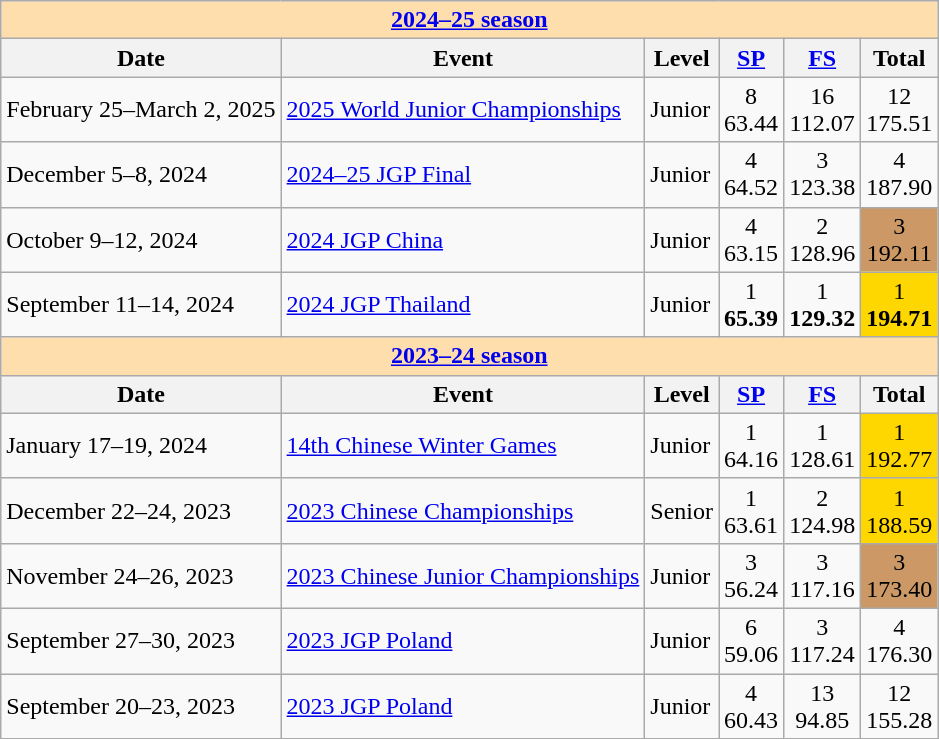<table class="wikitable">
<tr>
<td style="background-color: #ffdead; " colspan=6 align=center><a href='#'><strong>2024–25 season</strong></a></td>
</tr>
<tr>
<th>Date</th>
<th>Event</th>
<th>Level</th>
<th><a href='#'>SP</a></th>
<th><a href='#'>FS</a></th>
<th>Total</th>
</tr>
<tr>
<td>February 25–March 2, 2025</td>
<td><a href='#'>2025 World Junior Championships</a></td>
<td>Junior</td>
<td align=center>8 <br> 63.44</td>
<td align=center>16 <br> 112.07</td>
<td align=center>12 <br> 175.51</td>
</tr>
<tr>
<td>December 5–8, 2024</td>
<td><a href='#'>2024–25 JGP Final</a></td>
<td>Junior</td>
<td align=center>4 <br> 64.52</td>
<td align=center>3 <br> 123.38</td>
<td align=center>4 <br> 187.90</td>
</tr>
<tr>
<td>October 9–12, 2024</td>
<td><a href='#'>2024 JGP China</a></td>
<td>Junior</td>
<td align=center>4 <br> 63.15</td>
<td align=center>2 <br> 128.96</td>
<td align=center bgcolor=cc9966>3 <br> 192.11</td>
</tr>
<tr>
<td>September 11–14, 2024</td>
<td><a href='#'>2024 JGP Thailand</a></td>
<td>Junior</td>
<td align=center>1 <br> <strong>65.39</strong></td>
<td align=center>1 <br> <strong>129.32</strong></td>
<td align=center bgcolor=gold>1 <br> <strong>194.71</strong></td>
</tr>
<tr>
<td style="background-color: #ffdead; " colspan=6 align=center><a href='#'><strong>2023–24 season</strong></a></td>
</tr>
<tr>
<th>Date</th>
<th>Event</th>
<th>Level</th>
<th><a href='#'>SP</a></th>
<th><a href='#'>FS</a></th>
<th>Total</th>
</tr>
<tr>
<td>January 17–19, 2024</td>
<td><a href='#'>14th Chinese Winter Games</a></td>
<td>Junior</td>
<td align=center>1 <br> 64.16</td>
<td align=center>1 <br> 128.61</td>
<td align=center bgcolor=gold>1 <br> 192.77</td>
</tr>
<tr>
<td>December 22–24, 2023</td>
<td><a href='#'>2023 Chinese Championships</a></td>
<td>Senior</td>
<td align=center>1 <br> 63.61</td>
<td align=center>2 <br> 124.98</td>
<td align=center bgcolor=gold>1 <br> 188.59</td>
</tr>
<tr>
<td>November 24–26, 2023</td>
<td><a href='#'>2023 Chinese Junior Championships</a></td>
<td>Junior</td>
<td align=center>3 <br> 56.24</td>
<td align=center>3 <br> 117.16</td>
<td align=center bgcolor=cc9966>3 <br> 173.40</td>
</tr>
<tr>
<td>September 27–30, 2023</td>
<td><a href='#'>2023 JGP Poland</a></td>
<td>Junior</td>
<td align=center>6 <br> 59.06</td>
<td align=center>3 <br> 117.24</td>
<td align=center>4 <br> 176.30</td>
</tr>
<tr>
<td>September 20–23, 2023</td>
<td><a href='#'>2023 JGP Poland</a></td>
<td>Junior</td>
<td align=center>4 <br> 60.43</td>
<td align=center>13 <br> 94.85</td>
<td align=center>12 <br> 155.28</td>
</tr>
</table>
